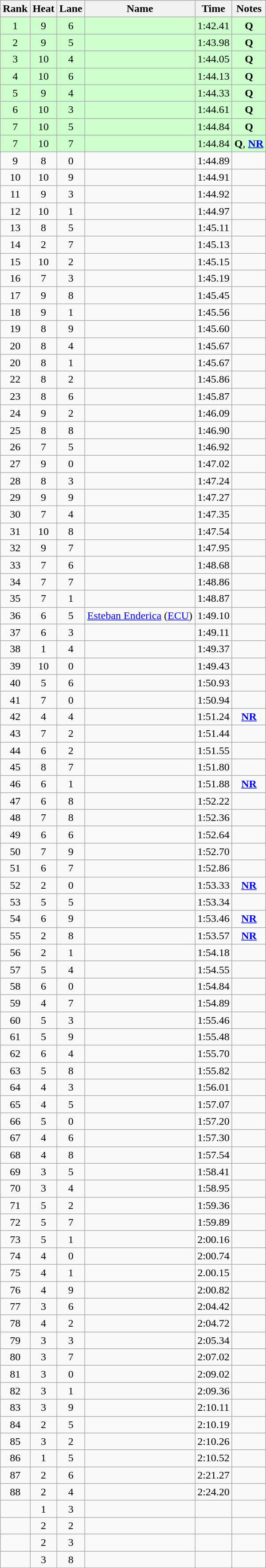<table class="wikitable sortable" style="text-align:center">
<tr>
<th>Rank</th>
<th>Heat</th>
<th>Lane</th>
<th>Name</th>
<th>Time</th>
<th>Notes</th>
</tr>
<tr bgcolor=ccffcc>
<td>1</td>
<td>9</td>
<td>6</td>
<td align=left></td>
<td>1:42.41</td>
<td><strong>Q</strong></td>
</tr>
<tr bgcolor=ccffcc>
<td>2</td>
<td>9</td>
<td>5</td>
<td align=left></td>
<td>1:43.98</td>
<td><strong>Q</strong></td>
</tr>
<tr bgcolor=ccffcc>
<td>3</td>
<td>10</td>
<td>4</td>
<td align=left></td>
<td>1:44.05</td>
<td><strong>Q</strong></td>
</tr>
<tr bgcolor=ccffcc>
<td>4</td>
<td>10</td>
<td>6</td>
<td align=left></td>
<td>1:44.13</td>
<td><strong>Q</strong></td>
</tr>
<tr bgcolor=ccffcc>
<td>5</td>
<td>9</td>
<td>4</td>
<td align=left></td>
<td>1:44.33</td>
<td><strong>Q</strong></td>
</tr>
<tr bgcolor=ccffcc>
<td>6</td>
<td>10</td>
<td>3</td>
<td align=left></td>
<td>1:44.61</td>
<td><strong>Q</strong></td>
</tr>
<tr bgcolor=ccffcc>
<td>7</td>
<td>10</td>
<td>5</td>
<td align=left></td>
<td>1:44.84</td>
<td><strong>Q</strong></td>
</tr>
<tr bgcolor=ccffcc>
<td>7</td>
<td>10</td>
<td>7</td>
<td align=left></td>
<td>1:44.84</td>
<td><strong>Q</strong>, <strong><a href='#'>NR</a></strong></td>
</tr>
<tr>
<td>9</td>
<td>8</td>
<td>0</td>
<td align=left></td>
<td>1:44.89</td>
<td></td>
</tr>
<tr>
<td>10</td>
<td>10</td>
<td>9</td>
<td align=left></td>
<td>1:44.91</td>
<td></td>
</tr>
<tr>
<td>11</td>
<td>9</td>
<td>3</td>
<td align=left></td>
<td>1:44.92</td>
<td></td>
</tr>
<tr>
<td>12</td>
<td>10</td>
<td>1</td>
<td align=left></td>
<td>1:44.97</td>
<td></td>
</tr>
<tr>
<td>13</td>
<td>8</td>
<td>5</td>
<td align=left></td>
<td>1:45.11</td>
<td></td>
</tr>
<tr>
<td>14</td>
<td>2</td>
<td>7</td>
<td align=left></td>
<td>1:45.13</td>
<td></td>
</tr>
<tr>
<td>15</td>
<td>10</td>
<td>2</td>
<td align=left></td>
<td>1:45.15</td>
<td></td>
</tr>
<tr>
<td>16</td>
<td>7</td>
<td>3</td>
<td align=left></td>
<td>1:45.19</td>
<td></td>
</tr>
<tr>
<td>17</td>
<td>9</td>
<td>8</td>
<td align=left></td>
<td>1:45.45</td>
<td></td>
</tr>
<tr>
<td>18</td>
<td>9</td>
<td>1</td>
<td align=left></td>
<td>1:45.56</td>
<td></td>
</tr>
<tr>
<td>19</td>
<td>8</td>
<td>9</td>
<td align=left></td>
<td>1:45.60</td>
<td></td>
</tr>
<tr>
<td>20</td>
<td>8</td>
<td>4</td>
<td align=left></td>
<td>1:45.67</td>
<td></td>
</tr>
<tr>
<td>20</td>
<td>8</td>
<td>1</td>
<td align=left></td>
<td>1:45.67</td>
<td></td>
</tr>
<tr>
<td>22</td>
<td>8</td>
<td>2</td>
<td align=left></td>
<td>1:45.86</td>
<td></td>
</tr>
<tr>
<td>23</td>
<td>8</td>
<td>6</td>
<td align=left></td>
<td>1:45.87</td>
<td></td>
</tr>
<tr>
<td>24</td>
<td>9</td>
<td>2</td>
<td align=left></td>
<td>1:46.09</td>
<td></td>
</tr>
<tr>
<td>25</td>
<td>8</td>
<td>8</td>
<td align=left></td>
<td>1:46.90</td>
<td></td>
</tr>
<tr>
<td>26</td>
<td>7</td>
<td>5</td>
<td align=left></td>
<td>1:46.92</td>
<td></td>
</tr>
<tr>
<td>27</td>
<td>9</td>
<td>0</td>
<td align=left></td>
<td>1:47.02</td>
<td></td>
</tr>
<tr>
<td>28</td>
<td>8</td>
<td>3</td>
<td align=left></td>
<td>1:47.24</td>
<td></td>
</tr>
<tr>
<td>29</td>
<td>9</td>
<td>9</td>
<td align=left></td>
<td>1:47.27</td>
<td></td>
</tr>
<tr>
<td>30</td>
<td>7</td>
<td>4</td>
<td align=left></td>
<td>1:47.35</td>
<td></td>
</tr>
<tr>
<td>31</td>
<td>10</td>
<td>8</td>
<td align=left></td>
<td>1:47.54</td>
<td></td>
</tr>
<tr>
<td>32</td>
<td>9</td>
<td>7</td>
<td align=left></td>
<td>1:47.95</td>
<td></td>
</tr>
<tr>
<td>33</td>
<td>7</td>
<td>6</td>
<td align=left></td>
<td>1:48.68</td>
<td></td>
</tr>
<tr>
<td>34</td>
<td>7</td>
<td>7</td>
<td align=left></td>
<td>1:48.86</td>
<td></td>
</tr>
<tr>
<td>35</td>
<td>7</td>
<td>1</td>
<td align=left></td>
<td>1:48.87</td>
<td></td>
</tr>
<tr>
<td>36</td>
<td>6</td>
<td>5</td>
<td align=left> <a href='#'>Esteban Enderica</a> (<a href='#'>ECU</a>)</td>
<td>1:49.10</td>
<td></td>
</tr>
<tr>
<td>37</td>
<td>6</td>
<td>3</td>
<td align=left></td>
<td>1:49.11</td>
<td></td>
</tr>
<tr>
<td>38</td>
<td>1</td>
<td>4</td>
<td align=left></td>
<td>1:49.37</td>
<td></td>
</tr>
<tr>
<td>39</td>
<td>10</td>
<td>0</td>
<td align=left></td>
<td>1:49.43</td>
<td></td>
</tr>
<tr>
<td>40</td>
<td>5</td>
<td>6</td>
<td align=left></td>
<td>1:50.93</td>
<td></td>
</tr>
<tr>
<td>41</td>
<td>7</td>
<td>0</td>
<td align=left></td>
<td>1:50.94</td>
<td></td>
</tr>
<tr>
<td>42</td>
<td>4</td>
<td>4</td>
<td align=left></td>
<td>1:51.24</td>
<td><strong><a href='#'>NR</a></strong></td>
</tr>
<tr>
<td>43</td>
<td>7</td>
<td>2</td>
<td align=left></td>
<td>1:51.44</td>
<td></td>
</tr>
<tr>
<td>44</td>
<td>6</td>
<td>2</td>
<td align=left></td>
<td>1:51.55</td>
<td></td>
</tr>
<tr>
<td>45</td>
<td>8</td>
<td>7</td>
<td align=left></td>
<td>1:51.80</td>
<td></td>
</tr>
<tr>
<td>46</td>
<td>6</td>
<td>1</td>
<td align=left></td>
<td>1:51.88</td>
<td><strong><a href='#'>NR</a></strong></td>
</tr>
<tr>
<td>47</td>
<td>6</td>
<td>8</td>
<td align=left></td>
<td>1:52.22</td>
<td></td>
</tr>
<tr>
<td>48</td>
<td>7</td>
<td>8</td>
<td align=left></td>
<td>1:52.36</td>
<td></td>
</tr>
<tr>
<td>49</td>
<td>6</td>
<td>6</td>
<td align=left></td>
<td>1:52.64</td>
<td></td>
</tr>
<tr>
<td>50</td>
<td>7</td>
<td>9</td>
<td align=left></td>
<td>1:52.70</td>
<td></td>
</tr>
<tr>
<td>51</td>
<td>6</td>
<td>7</td>
<td align=left></td>
<td>1:52.86</td>
<td></td>
</tr>
<tr>
<td>52</td>
<td>2</td>
<td>0</td>
<td align=left></td>
<td>1:53.33</td>
<td><strong><a href='#'>NR</a></strong></td>
</tr>
<tr>
<td>53</td>
<td>5</td>
<td>5</td>
<td align=left></td>
<td>1:53.34</td>
<td></td>
</tr>
<tr>
<td>54</td>
<td>6</td>
<td>9</td>
<td align=left></td>
<td>1:53.46</td>
<td><strong><a href='#'>NR</a></strong></td>
</tr>
<tr>
<td>55</td>
<td>2</td>
<td>8</td>
<td align=left></td>
<td>1:53.57</td>
<td><strong><a href='#'>NR</a></strong></td>
</tr>
<tr>
<td>56</td>
<td>2</td>
<td>1</td>
<td align=left></td>
<td>1:54.18</td>
<td></td>
</tr>
<tr>
<td>57</td>
<td>5</td>
<td>4</td>
<td align=left></td>
<td>1:54.55</td>
<td></td>
</tr>
<tr>
<td>58</td>
<td>6</td>
<td>0</td>
<td align=left></td>
<td>1:54.84</td>
<td></td>
</tr>
<tr>
<td>59</td>
<td>4</td>
<td>7</td>
<td align=left></td>
<td>1:54.89</td>
<td></td>
</tr>
<tr>
<td>60</td>
<td>5</td>
<td>3</td>
<td align=left></td>
<td>1:55.46</td>
<td></td>
</tr>
<tr>
<td>61</td>
<td>5</td>
<td>9</td>
<td align=left></td>
<td>1:55.48</td>
<td></td>
</tr>
<tr>
<td>62</td>
<td>6</td>
<td>4</td>
<td align=left></td>
<td>1:55.70</td>
<td></td>
</tr>
<tr>
<td>63</td>
<td>5</td>
<td>8</td>
<td align=left></td>
<td>1:55.82</td>
<td></td>
</tr>
<tr>
<td>64</td>
<td>4</td>
<td>3</td>
<td align=left></td>
<td>1:56.01</td>
<td></td>
</tr>
<tr>
<td>65</td>
<td>4</td>
<td>5</td>
<td align=left></td>
<td>1:57.07</td>
<td></td>
</tr>
<tr>
<td>66</td>
<td>5</td>
<td>0</td>
<td align=left></td>
<td>1:57.20</td>
<td></td>
</tr>
<tr>
<td>67</td>
<td>4</td>
<td>6</td>
<td align=left></td>
<td>1:57.30</td>
<td></td>
</tr>
<tr>
<td>68</td>
<td>4</td>
<td>8</td>
<td align=left></td>
<td>1:57.54</td>
<td></td>
</tr>
<tr>
<td>69</td>
<td>3</td>
<td>5</td>
<td align=left></td>
<td>1:58.41</td>
<td></td>
</tr>
<tr>
<td>70</td>
<td>3</td>
<td>4</td>
<td align=left></td>
<td>1:58.95</td>
<td></td>
</tr>
<tr>
<td>71</td>
<td>5</td>
<td>2</td>
<td align=left></td>
<td>1:59.36</td>
<td></td>
</tr>
<tr>
<td>72</td>
<td>5</td>
<td>7</td>
<td align=left></td>
<td>1:59.89</td>
<td></td>
</tr>
<tr>
<td>73</td>
<td>5</td>
<td>1</td>
<td align=left></td>
<td>2:00.16</td>
<td></td>
</tr>
<tr>
<td>74</td>
<td>4</td>
<td>0</td>
<td align=left></td>
<td>2:00.74</td>
<td></td>
</tr>
<tr>
<td>75</td>
<td>4</td>
<td>1</td>
<td align=left></td>
<td>2.00.15</td>
<td></td>
</tr>
<tr>
<td>76</td>
<td>4</td>
<td>9</td>
<td align=left></td>
<td>2:00.82</td>
<td></td>
</tr>
<tr>
<td>77</td>
<td>3</td>
<td>6</td>
<td align=left></td>
<td>2:04.42</td>
<td></td>
</tr>
<tr>
<td>78</td>
<td>4</td>
<td>2</td>
<td align=left></td>
<td>2:04.72</td>
<td></td>
</tr>
<tr>
<td>79</td>
<td>3</td>
<td>3</td>
<td align=left></td>
<td>2:05.34</td>
<td></td>
</tr>
<tr>
<td>80</td>
<td>3</td>
<td>7</td>
<td align=left></td>
<td>2:07.02</td>
<td></td>
</tr>
<tr>
<td>81</td>
<td>3</td>
<td>0</td>
<td align=left></td>
<td>2:09.02</td>
<td></td>
</tr>
<tr>
<td>82</td>
<td>3</td>
<td>1</td>
<td align=left></td>
<td>2:09.36</td>
<td></td>
</tr>
<tr>
<td>83</td>
<td>3</td>
<td>9</td>
<td align=left></td>
<td>2:10.11</td>
<td></td>
</tr>
<tr>
<td>84</td>
<td>2</td>
<td>5</td>
<td align=left></td>
<td>2:10.19</td>
<td></td>
</tr>
<tr>
<td>85</td>
<td>3</td>
<td>2</td>
<td align=left></td>
<td>2:10.26</td>
<td></td>
</tr>
<tr>
<td>86</td>
<td>1</td>
<td>5</td>
<td align=left></td>
<td>2:10.52</td>
<td></td>
</tr>
<tr>
<td>87</td>
<td>2</td>
<td>6</td>
<td align=left></td>
<td>2:21.27</td>
<td></td>
</tr>
<tr>
<td>88</td>
<td>2</td>
<td>4</td>
<td align=left></td>
<td>2:24.20</td>
<td></td>
</tr>
<tr>
<td></td>
<td>1</td>
<td>3</td>
<td align=left></td>
<td></td>
<td></td>
</tr>
<tr>
<td></td>
<td>2</td>
<td>2</td>
<td align=left></td>
<td></td>
<td></td>
</tr>
<tr>
<td></td>
<td>2</td>
<td>3</td>
<td align=left></td>
<td></td>
<td></td>
</tr>
<tr>
<td></td>
<td>3</td>
<td>8</td>
<td align=left></td>
<td></td>
<td></td>
</tr>
</table>
